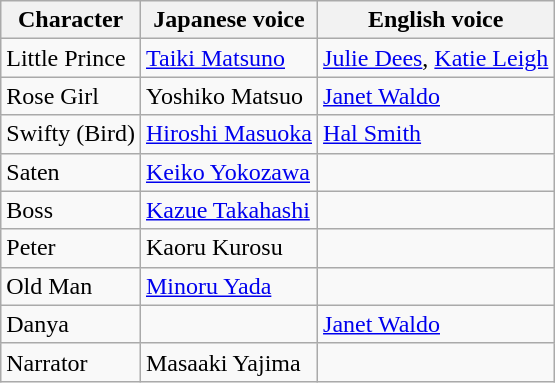<table class="wikitable">
<tr>
<th>Character</th>
<th>Japanese voice</th>
<th>English voice</th>
</tr>
<tr>
<td>Little Prince</td>
<td><a href='#'>Taiki Matsuno</a></td>
<td><a href='#'>Julie Dees</a>, <a href='#'>Katie Leigh</a></td>
</tr>
<tr>
<td>Rose Girl</td>
<td>Yoshiko Matsuo</td>
<td><a href='#'>Janet Waldo</a></td>
</tr>
<tr>
<td>Swifty (Bird)</td>
<td><a href='#'>Hiroshi Masuoka</a></td>
<td><a href='#'>Hal Smith</a></td>
</tr>
<tr>
<td>Saten</td>
<td><a href='#'>Keiko Yokozawa</a></td>
<td></td>
</tr>
<tr>
<td>Boss</td>
<td><a href='#'>Kazue Takahashi</a></td>
<td></td>
</tr>
<tr>
<td>Peter</td>
<td>Kaoru Kurosu</td>
<td></td>
</tr>
<tr>
<td>Old Man</td>
<td><a href='#'>Minoru Yada</a></td>
<td></td>
</tr>
<tr>
<td>Danya</td>
<td></td>
<td><a href='#'>Janet Waldo</a></td>
</tr>
<tr>
<td>Narrator</td>
<td>Masaaki Yajima</td>
<td></td>
</tr>
</table>
